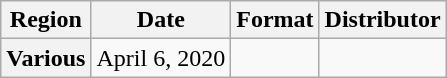<table class="wikitable plainrowheaders">
<tr>
<th>Region</th>
<th>Date</th>
<th>Format</th>
<th>Distributor</th>
</tr>
<tr>
<th scope="row">Various</th>
<td>April 6, 2020</td>
<td></td>
<td></td>
</tr>
</table>
